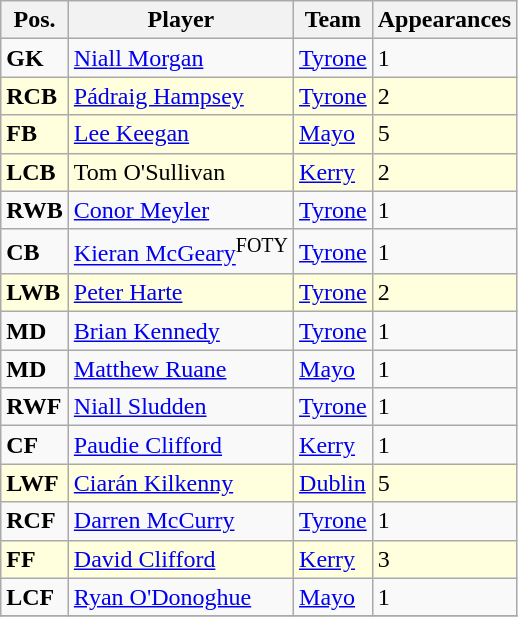<table class="wikitable">
<tr>
<th>Pos.</th>
<th>Player</th>
<th>Team</th>
<th>Appearances</th>
</tr>
<tr>
<td><strong>GK</strong></td>
<td> <a href='#'>Niall Morgan</a></td>
<td><a href='#'>Tyrone</a></td>
<td>1</td>
</tr>
<tr bgcolor="#FFFFDD">
<td><strong>RCB</strong></td>
<td> <a href='#'>Pádraig Hampsey</a></td>
<td><a href='#'>Tyrone</a></td>
<td>2</td>
</tr>
<tr bgcolor="#FFFFDD">
<td><strong>FB</strong></td>
<td> <a href='#'>Lee Keegan</a></td>
<td><a href='#'>Mayo</a></td>
<td>5</td>
</tr>
<tr bgcolor="#FFFFDD">
<td><strong>LCB</strong></td>
<td> Tom O'Sullivan</td>
<td><a href='#'>Kerry</a></td>
<td>2</td>
</tr>
<tr>
<td><strong>RWB</strong></td>
<td> <a href='#'>Conor Meyler</a></td>
<td><a href='#'>Tyrone</a></td>
<td>1</td>
</tr>
<tr>
<td><strong>CB</strong></td>
<td> <a href='#'>Kieran McGeary</a><sup>FOTY</sup></td>
<td><a href='#'>Tyrone</a></td>
<td>1</td>
</tr>
<tr bgcolor="#FFFFDD">
<td><strong>LWB</strong></td>
<td> <a href='#'>Peter Harte</a></td>
<td><a href='#'>Tyrone</a></td>
<td>2</td>
</tr>
<tr>
<td><strong>MD</strong></td>
<td> <a href='#'>Brian Kennedy</a></td>
<td><a href='#'>Tyrone</a></td>
<td>1</td>
</tr>
<tr>
<td><strong>MD</strong></td>
<td> <a href='#'>Matthew Ruane</a></td>
<td><a href='#'>Mayo</a></td>
<td>1</td>
</tr>
<tr>
<td><strong>RWF</strong></td>
<td> <a href='#'>Niall Sludden</a></td>
<td><a href='#'>Tyrone</a></td>
<td>1</td>
</tr>
<tr>
<td><strong>CF</strong></td>
<td> <a href='#'>Paudie Clifford</a></td>
<td><a href='#'>Kerry</a></td>
<td>1</td>
</tr>
<tr bgcolor="#FFFFDD">
<td><strong>LWF</strong></td>
<td> <a href='#'>Ciarán Kilkenny</a></td>
<td><a href='#'>Dublin</a></td>
<td>5</td>
</tr>
<tr>
<td><strong>RCF</strong></td>
<td> <a href='#'>Darren McCurry</a></td>
<td><a href='#'>Tyrone</a></td>
<td>1</td>
</tr>
<tr bgcolor="#FFFFDD">
<td><strong>FF</strong></td>
<td> <a href='#'>David Clifford</a></td>
<td><a href='#'>Kerry</a></td>
<td>3</td>
</tr>
<tr>
<td><strong>LCF</strong></td>
<td> <a href='#'>Ryan O'Donoghue</a></td>
<td><a href='#'>Mayo</a></td>
<td>1</td>
</tr>
<tr>
</tr>
</table>
